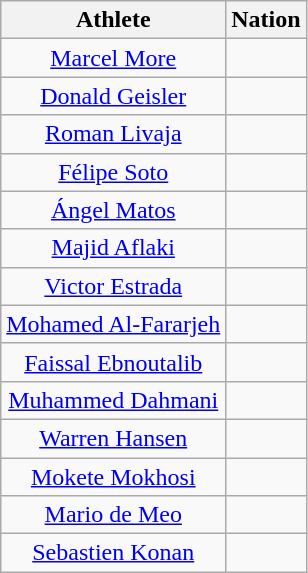<table class="wikitable sortable  mw-collapsible mw-collapsed" style="text-align:center">
<tr>
<th>Athlete</th>
<th>Nation</th>
</tr>
<tr>
<td><a href='#'>Marcel More</a></td>
<td></td>
</tr>
<tr>
<td><a href='#'>Donald Geisler</a></td>
<td></td>
</tr>
<tr>
<td><a href='#'>Roman Livaja</a></td>
<td></td>
</tr>
<tr>
<td><a href='#'>Félipe Soto</a></td>
<td></td>
</tr>
<tr>
<td><a href='#'>Ángel Matos</a></td>
<td></td>
</tr>
<tr>
<td><a href='#'>Majid Aflaki</a></td>
<td></td>
</tr>
<tr>
<td><a href='#'>Victor Estrada</a></td>
<td></td>
</tr>
<tr>
<td><a href='#'>Mohamed Al-Fararjeh</a></td>
<td></td>
</tr>
<tr>
<td><a href='#'>Faissal Ebnoutalib</a></td>
<td></td>
</tr>
<tr>
<td><a href='#'>Muhammed Dahmani</a></td>
<td></td>
</tr>
<tr>
<td><a href='#'>Warren Hansen</a></td>
<td></td>
</tr>
<tr>
<td><a href='#'>Mokete Mokhosi</a></td>
<td></td>
</tr>
<tr>
<td><a href='#'>Mario de Meo</a></td>
<td></td>
</tr>
<tr>
<td><a href='#'>Sebastien Konan</a></td>
<td></td>
</tr>
</table>
